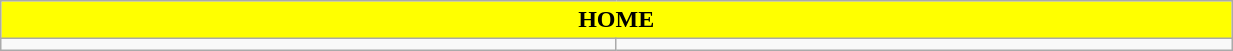<table class="wikitable collapsible collapsed" style="width:65%">
<tr>
<th colspan=6 ! style="color:#000000; background:#FFFF00">HOME</th>
</tr>
<tr>
<td></td>
<td></td>
</tr>
</table>
